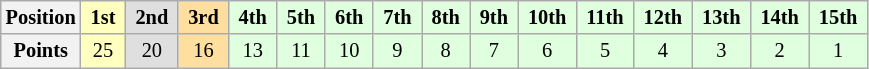<table class="wikitable" style="font-size:85%; text-align:center">
<tr>
<th>Position</th>
<td style="background:#ffffbf;"> <strong>1st</strong> </td>
<td style="background:#dfdfdf;"> <strong>2nd</strong> </td>
<td style="background:#ffdf9f;"> <strong>3rd</strong> </td>
<td style="background:#dfffdf;"> <strong>4th</strong> </td>
<td style="background:#dfffdf;"> <strong>5th</strong> </td>
<td style="background:#dfffdf;"> <strong>6th</strong> </td>
<td style="background:#dfffdf;"> <strong>7th</strong> </td>
<td style="background:#dfffdf;"> <strong>8th</strong> </td>
<td style="background:#dfffdf;"> <strong>9th</strong> </td>
<td style="background:#dfffdf;"> <strong>10th</strong> </td>
<td style="background:#dfffdf;"> <strong>11th</strong> </td>
<td style="background:#dfffdf;"> <strong>12th</strong> </td>
<td style="background:#dfffdf;"> <strong>13th</strong> </td>
<td style="background:#dfffdf;"> <strong>14th</strong> </td>
<td style="background:#dfffdf;"> <strong>15th</strong> </td>
</tr>
<tr>
<th>Points</th>
<td style="background:#ffffbf;">25</td>
<td style="background:#dfdfdf;">20</td>
<td style="background:#ffdf9f;">16</td>
<td style="background:#dfffdf;">13</td>
<td style="background:#dfffdf;">11</td>
<td style="background:#dfffdf;">10</td>
<td style="background:#dfffdf;">9</td>
<td style="background:#dfffdf;">8</td>
<td style="background:#dfffdf;">7</td>
<td style="background:#dfffdf;">6</td>
<td style="background:#dfffdf;">5</td>
<td style="background:#dfffdf;">4</td>
<td style="background:#dfffdf;">3</td>
<td style="background:#dfffdf;">2</td>
<td style="background:#dfffdf;">1</td>
</tr>
</table>
